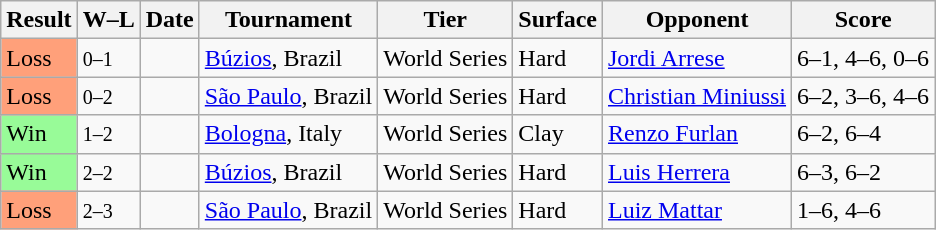<table class="sortable wikitable">
<tr>
<th>Result</th>
<th class="unsortable">W–L</th>
<th>Date</th>
<th>Tournament</th>
<th>Tier</th>
<th>Surface</th>
<th>Opponent</th>
<th class="unsortable">Score</th>
</tr>
<tr>
<td style="background:#ffa07a;">Loss</td>
<td><small>0–1</small></td>
<td><a href='#'></a></td>
<td><a href='#'>Búzios</a>, Brazil</td>
<td>World Series</td>
<td>Hard</td>
<td> <a href='#'>Jordi Arrese</a></td>
<td>6–1, 4–6, 0–6</td>
</tr>
<tr>
<td style="background:#ffa07a;">Loss</td>
<td><small>0–2</small></td>
<td><a href='#'></a></td>
<td><a href='#'>São Paulo</a>, Brazil</td>
<td>World Series</td>
<td>Hard</td>
<td> <a href='#'>Christian Miniussi</a></td>
<td>6–2, 3–6, 4–6</td>
</tr>
<tr>
<td style="background:#98fb98;">Win</td>
<td><small>1–2</small></td>
<td><a href='#'></a></td>
<td><a href='#'>Bologna</a>, Italy</td>
<td>World Series</td>
<td>Clay</td>
<td> <a href='#'>Renzo Furlan</a></td>
<td>6–2, 6–4</td>
</tr>
<tr>
<td style="background:#98fb98;">Win</td>
<td><small>2–2</small></td>
<td><a href='#'></a></td>
<td><a href='#'>Búzios</a>, Brazil</td>
<td>World Series</td>
<td>Hard</td>
<td> <a href='#'>Luis Herrera</a></td>
<td>6–3, 6–2</td>
</tr>
<tr>
<td style="background:#ffa07a;">Loss</td>
<td><small>2–3</small></td>
<td><a href='#'></a></td>
<td><a href='#'>São Paulo</a>, Brazil</td>
<td>World Series</td>
<td>Hard</td>
<td> <a href='#'>Luiz Mattar</a></td>
<td>1–6, 4–6</td>
</tr>
</table>
